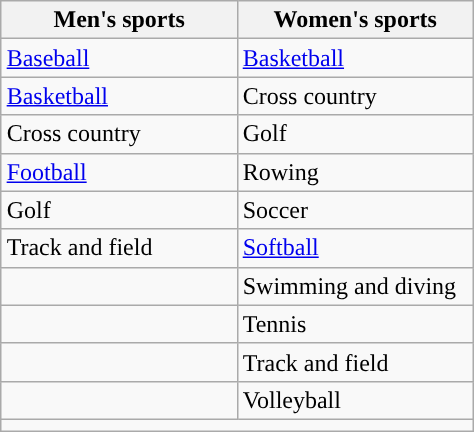<table class="wikitable" style="float:right; clear:right; margin:0 0 1em 1em;">
<tr>
<th width=150px>Men's sports</th>
<th width=150px>Women's sports</th>
</tr>
<tr>
<td><a href='#'>Baseball</a></td>
<td><a href='#'>Basketball</a></td>
</tr>
<tr>
<td><a href='#'>Basketball</a></td>
<td>Cross country</td>
</tr>
<tr>
<td>Cross country</td>
<td>Golf</td>
</tr>
<tr>
<td><a href='#'>Football</a></td>
<td>Rowing</td>
</tr>
<tr>
<td>Golf</td>
<td>Soccer</td>
</tr>
<tr>
<td>Track and field</td>
<td><a href='#'>Softball</a></td>
</tr>
<tr>
<td></td>
<td>Swimming and diving</td>
</tr>
<tr>
<td></td>
<td>Tennis</td>
</tr>
<tr>
<td></td>
<td>Track and field</td>
</tr>
<tr>
<td></td>
<td>Volleyball</td>
</tr>
<tr>
<td colspan="2"></td>
</tr>
</table>
